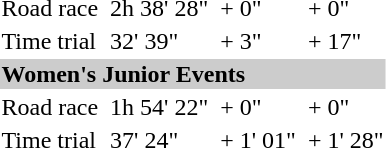<table>
<tr bgcolor="#cccccc"| colspan=7 | >
</tr>
<tr>
<td>Road race</td>
<td></td>
<td>2h 38' 28"</td>
<td></td>
<td>+ 0"</td>
<td></td>
<td>+ 0"</td>
</tr>
<tr>
<td>Time trial</td>
<td></td>
<td>32' 39"</td>
<td></td>
<td>+ 3"</td>
<td></td>
<td>+ 17"</td>
</tr>
<tr bgcolor="#cccccc">
<td colspan=7><strong>Women's Junior Events</strong></td>
</tr>
<tr>
<td>Road race</td>
<td></td>
<td>1h 54' 22"</td>
<td></td>
<td>+ 0"</td>
<td></td>
<td>+ 0"</td>
</tr>
<tr>
<td>Time trial</td>
<td></td>
<td>37' 24"</td>
<td></td>
<td>+ 1' 01"</td>
<td></td>
<td>+ 1' 28"</td>
</tr>
</table>
